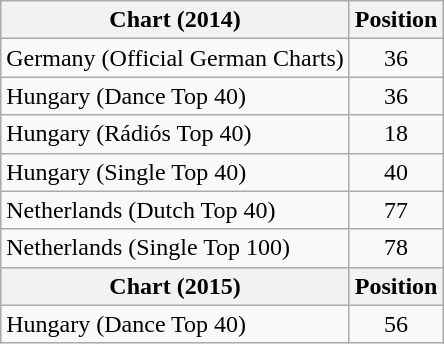<table class="wikitable sortable plainrowheaders">
<tr>
<th>Chart (2014)</th>
<th>Position</th>
</tr>
<tr>
<td>Germany (Official German Charts)</td>
<td style="text-align:center;">36</td>
</tr>
<tr>
<td>Hungary (Dance Top 40)</td>
<td style="text-align:center;">36</td>
</tr>
<tr>
<td>Hungary (Rádiós Top 40)</td>
<td style="text-align:center;">18</td>
</tr>
<tr>
<td>Hungary (Single Top 40)</td>
<td style="text-align:center;">40</td>
</tr>
<tr>
<td>Netherlands (Dutch Top 40)</td>
<td style="text-align:center;">77</td>
</tr>
<tr>
<td>Netherlands (Single Top 100)</td>
<td style="text-align:center;">78</td>
</tr>
<tr>
<th>Chart (2015)</th>
<th>Position</th>
</tr>
<tr>
<td>Hungary (Dance Top 40)</td>
<td style="text-align:center;">56</td>
</tr>
</table>
